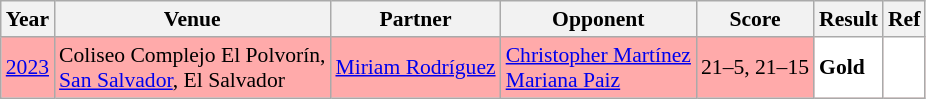<table class="sortable wikitable" style="font-size: 90%;">
<tr>
<th>Year</th>
<th>Venue</th>
<th>Partner</th>
<th>Opponent</th>
<th>Score</th>
<th>Result</th>
<th>Ref</th>
</tr>
<tr style="background:#FFAAAA">
<td align="center"><a href='#'>2023</a></td>
<td align="left">Coliseo Complejo El Polvorín,<br><a href='#'>San Salvador</a>, El Salvador</td>
<td align="left"> <a href='#'>Miriam Rodríguez</a></td>
<td align="left"><a href='#'>Christopher Martínez</a><br><a href='#'>Mariana Paiz</a></td>
<td align="left">21–5, 21–15</td>
<td style="text-align:left; background:white"> <strong>Gold</strong></td>
<td style="text-align:center; background:white"></td>
</tr>
</table>
